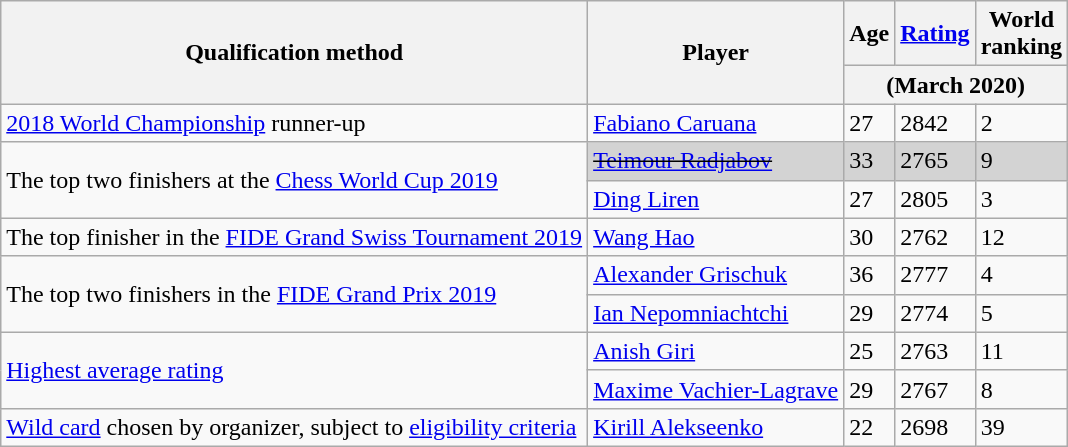<table class="wikitable" style="text-align: left;">
<tr>
<th rowspan=2>Qualification method</th>
<th rowspan=2>Player</th>
<th>Age</th>
<th><a href='#'>Rating</a></th>
<th>World<br>ranking</th>
</tr>
<tr>
<th colspan=3>(March 2020)</th>
</tr>
<tr>
<td><a href='#'>2018 World Championship</a> runner-up</td>
<td> <a href='#'>Fabiano Caruana</a></td>
<td>27</td>
<td>2842</td>
<td>2</td>
</tr>
<tr>
<td rowspan=2>The top two finishers at the <a href='#'>Chess World Cup 2019</a></td>
<td style="background:lightgrey;"> <s><a href='#'>Teimour Radjabov</a></s>  </td>
<td style="background:lightgrey;">33</td>
<td style="background:lightgrey;">2765</td>
<td style="background:lightgrey;">9</td>
</tr>
<tr>
<td> <a href='#'>Ding Liren</a> </td>
<td>27</td>
<td>2805</td>
<td>3</td>
</tr>
<tr>
<td>The top finisher in the <a href='#'>FIDE Grand Swiss Tournament 2019</a></td>
<td> <a href='#'>Wang Hao</a> </td>
<td>30</td>
<td>2762</td>
<td>12</td>
</tr>
<tr>
<td rowspan=2>The top two finishers in the <a href='#'>FIDE Grand Prix 2019</a></td>
<td> <a href='#'>Alexander Grischuk</a> </td>
<td>36</td>
<td>2777</td>
<td>4</td>
</tr>
<tr>
<td> <a href='#'>Ian Nepomniachtchi</a> </td>
<td>29</td>
<td>2774</td>
<td>5</td>
</tr>
<tr>
<td rowspan=2><a href='#'>Highest average rating</a></td>
<td> <a href='#'>Anish Giri</a></td>
<td>25</td>
<td>2763</td>
<td>11</td>
</tr>
<tr>
<td> <a href='#'>Maxime Vachier-Lagrave</a> </td>
<td>29</td>
<td>2767</td>
<td>8</td>
</tr>
<tr>
<td><a href='#'>Wild card</a> chosen by organizer, subject to <a href='#'>eligibility criteria</a></td>
<td> <a href='#'>Kirill Alekseenko</a></td>
<td>22</td>
<td>2698</td>
<td>39</td>
</tr>
</table>
